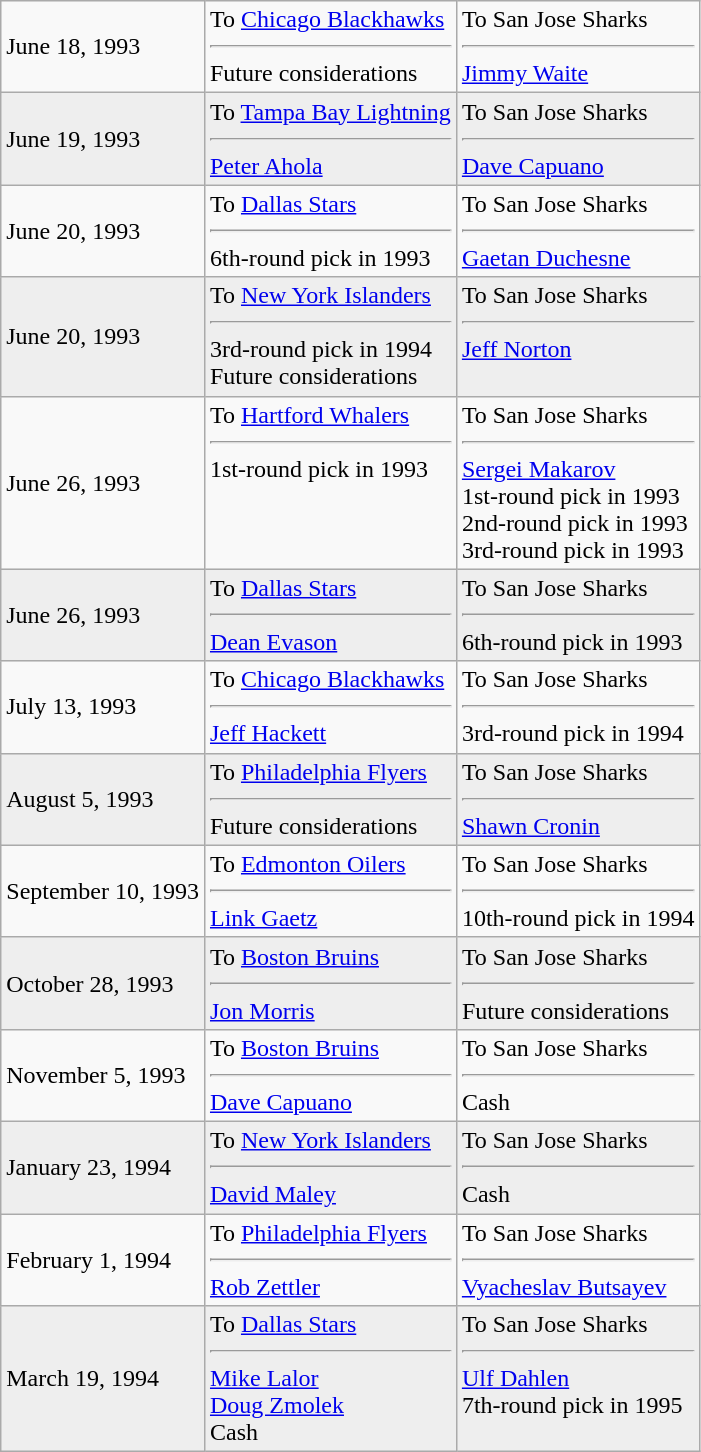<table class="wikitable">
<tr>
<td>June 18, 1993</td>
<td valign="top">To <a href='#'>Chicago Blackhawks</a> <hr> Future considerations</td>
<td valign="top">To San Jose Sharks <hr> <a href='#'>Jimmy Waite</a></td>
</tr>
<tr bgcolor="#eeeeee">
<td>June 19, 1993</td>
<td valign="top">To <a href='#'>Tampa Bay Lightning</a> <hr> <a href='#'>Peter Ahola</a></td>
<td valign="top">To San Jose Sharks <hr> <a href='#'>Dave Capuano</a></td>
</tr>
<tr>
<td>June 20, 1993</td>
<td valign="top">To <a href='#'>Dallas Stars</a> <hr> 6th-round pick in 1993</td>
<td valign="top">To San Jose Sharks <hr> <a href='#'>Gaetan Duchesne</a></td>
</tr>
<tr bgcolor="#eeeeee">
<td>June 20, 1993</td>
<td valign="top">To <a href='#'>New York Islanders</a> <hr> 3rd-round pick in 1994<br>Future considerations</td>
<td valign="top">To San Jose Sharks <hr> <a href='#'>Jeff Norton</a></td>
</tr>
<tr>
<td>June 26, 1993</td>
<td valign="top">To <a href='#'>Hartford Whalers</a> <hr> 1st-round pick in 1993</td>
<td valign="top">To San Jose Sharks <hr> <a href='#'>Sergei Makarov</a><br>1st-round pick in 1993<br>2nd-round pick in 1993<br>3rd-round pick in 1993</td>
</tr>
<tr bgcolor="#eeeeee">
<td>June 26, 1993</td>
<td valign="top">To <a href='#'>Dallas Stars</a> <hr> <a href='#'>Dean Evason</a></td>
<td valign="top">To San Jose Sharks <hr> 6th-round pick in 1993</td>
</tr>
<tr>
<td>July 13, 1993</td>
<td valign="top">To <a href='#'>Chicago Blackhawks</a> <hr> <a href='#'>Jeff Hackett</a></td>
<td valign="top">To San Jose Sharks <hr> 3rd-round pick in 1994</td>
</tr>
<tr bgcolor="#eeeeee">
<td>August 5, 1993</td>
<td valign="top">To <a href='#'>Philadelphia Flyers</a> <hr> Future considerations</td>
<td valign="top">To San Jose Sharks <hr> <a href='#'>Shawn Cronin</a></td>
</tr>
<tr>
<td>September 10, 1993</td>
<td valign="top">To <a href='#'>Edmonton Oilers</a> <hr> <a href='#'>Link Gaetz</a></td>
<td valign="top">To San Jose Sharks <hr> 10th-round pick in 1994</td>
</tr>
<tr bgcolor="#eeeeee">
<td>October 28, 1993</td>
<td valign="top">To <a href='#'>Boston Bruins</a> <hr> <a href='#'>Jon Morris</a></td>
<td valign="top">To San Jose Sharks <hr> Future considerations</td>
</tr>
<tr>
<td>November 5, 1993</td>
<td valign="top">To <a href='#'>Boston Bruins</a> <hr> <a href='#'>Dave Capuano</a></td>
<td valign="top">To San Jose Sharks <hr> Cash</td>
</tr>
<tr bgcolor="#eeeeee">
<td>January 23, 1994</td>
<td valign="top">To <a href='#'>New York Islanders</a> <hr> <a href='#'>David Maley</a></td>
<td valign="top">To San Jose Sharks <hr> Cash</td>
</tr>
<tr>
<td>February 1, 1994</td>
<td valign="top">To <a href='#'>Philadelphia Flyers</a> <hr> <a href='#'>Rob Zettler</a></td>
<td valign="top">To San Jose Sharks <hr> <a href='#'>Vyacheslav Butsayev</a></td>
</tr>
<tr bgcolor="#eeeeee">
<td>March 19, 1994</td>
<td valign="top">To <a href='#'>Dallas Stars</a> <hr> <a href='#'>Mike Lalor</a><br><a href='#'>Doug Zmolek</a><br>Cash</td>
<td valign="top">To San Jose Sharks <hr> <a href='#'>Ulf Dahlen</a><br>7th-round pick in 1995</td>
</tr>
</table>
